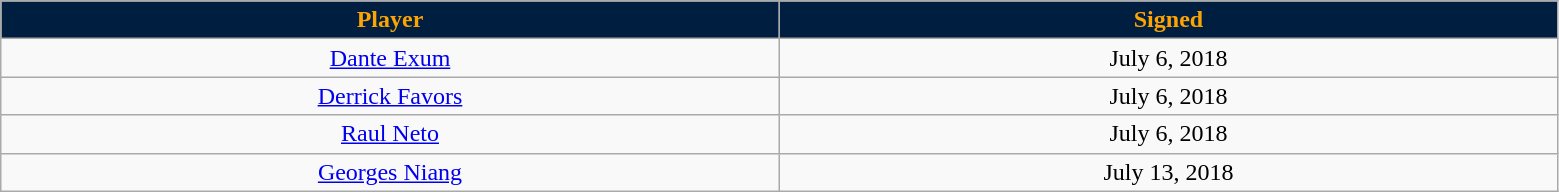<table class="wikitable sortable sortable" style="text-align: center">
<tr>
<th style="background:#001e3f; color:#fca404" width="10%">Player</th>
<th style="background:#001e3f; color:#fca404" width="10%">Signed</th>
</tr>
<tr style="text-align: center">
<td><a href='#'>Dante Exum</a></td>
<td>July 6, 2018</td>
</tr>
<tr style="text-align: center">
<td><a href='#'>Derrick Favors</a></td>
<td>July 6, 2018</td>
</tr>
<tr style="text-align: center">
<td><a href='#'>Raul Neto</a></td>
<td>July 6, 2018</td>
</tr>
<tr style="text-align: center">
<td><a href='#'>Georges Niang</a></td>
<td>July 13, 2018</td>
</tr>
</table>
